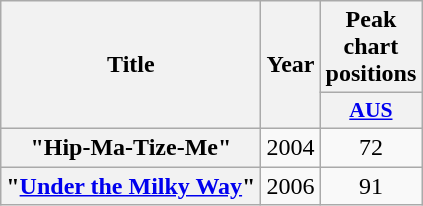<table class="wikitable plainrowheaders" style="text-align:center;">
<tr>
<th scope="col" rowspan="2">Title</th>
<th scope="col" rowspan="2">Year</th>
<th scope="col" colspan="1">Peak chart positions</th>
</tr>
<tr>
<th scope="col" style="width:3em;font-size:90%;"><a href='#'>AUS</a><br></th>
</tr>
<tr>
<th scope="row">"Hip-Ma-Tize-Me"<br></th>
<td>2004</td>
<td>72</td>
</tr>
<tr>
<th scope="row">"<a href='#'>Under the Milky Way</a>"<br></th>
<td>2006</td>
<td>91</td>
</tr>
</table>
